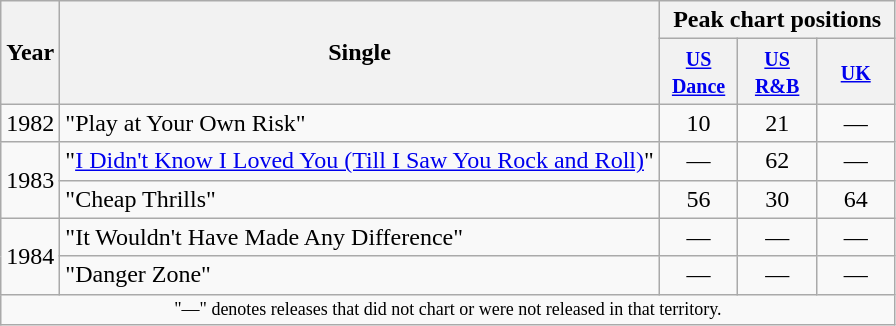<table class="wikitable">
<tr>
<th scope="col" rowspan="2">Year</th>
<th scope="col" rowspan="2">Single</th>
<th scope="col" colspan="3">Peak chart positions</th>
</tr>
<tr>
<th style="width:45px;"><small><a href='#'>US Dance</a></small><br></th>
<th style="width:45px;"><small><a href='#'>US R&B</a></small><br></th>
<th style="width:45px;"><small><a href='#'>UK</a></small><br></th>
</tr>
<tr>
<td>1982</td>
<td>"Play at Your Own Risk"</td>
<td align=center>10</td>
<td align=center>21</td>
<td align=center>―</td>
</tr>
<tr>
<td rowspan="2">1983</td>
<td>"<a href='#'>I Didn't Know I Loved You (Till I Saw You Rock and Roll)</a>"</td>
<td align=center>―</td>
<td align=center>62</td>
<td align=center>―</td>
</tr>
<tr>
<td>"Cheap Thrills"</td>
<td align=center>56</td>
<td align=center>30</td>
<td align=center>64</td>
</tr>
<tr>
<td rowspan="2">1984</td>
<td>"It Wouldn't Have Made Any Difference"</td>
<td align=center>―</td>
<td align=center>―</td>
<td align=center>―</td>
</tr>
<tr>
<td>"Danger Zone"</td>
<td align=center>―</td>
<td align=center>―</td>
<td align=center>―</td>
</tr>
<tr>
<td colspan="6" style="text-align:center; font-size:9pt;">"—" denotes releases that did not chart or were not released in that territory.</td>
</tr>
</table>
